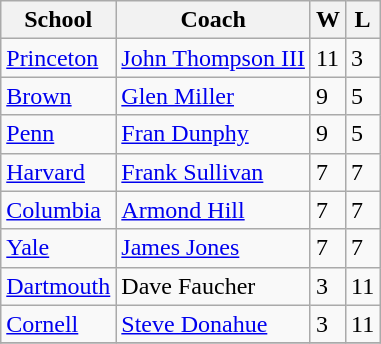<table class="wikitable">
<tr>
<th>School</th>
<th>Coach</th>
<th>W</th>
<th>L</th>
</tr>
<tr>
<td><a href='#'>Princeton</a></td>
<td><a href='#'>John Thompson III</a></td>
<td>11</td>
<td>3</td>
</tr>
<tr>
<td><a href='#'>Brown</a></td>
<td><a href='#'>Glen Miller</a></td>
<td>9</td>
<td>5</td>
</tr>
<tr>
<td><a href='#'>Penn</a></td>
<td><a href='#'>Fran Dunphy</a></td>
<td>9</td>
<td>5</td>
</tr>
<tr>
<td><a href='#'>Harvard</a></td>
<td><a href='#'>Frank Sullivan</a></td>
<td>7</td>
<td>7</td>
</tr>
<tr>
<td><a href='#'>Columbia</a></td>
<td><a href='#'>Armond Hill</a></td>
<td>7</td>
<td>7</td>
</tr>
<tr>
<td><a href='#'>Yale</a></td>
<td><a href='#'>James Jones</a></td>
<td>7</td>
<td>7</td>
</tr>
<tr>
<td><a href='#'>Dartmouth</a></td>
<td>Dave Faucher</td>
<td>3</td>
<td>11</td>
</tr>
<tr>
<td><a href='#'>Cornell</a></td>
<td><a href='#'>Steve Donahue</a></td>
<td>3</td>
<td>11</td>
</tr>
<tr>
</tr>
</table>
